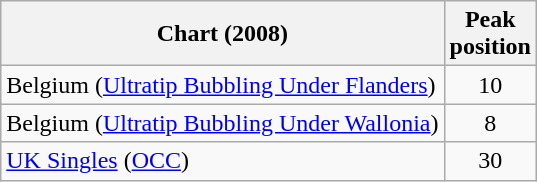<table class="wikitable sortable">
<tr>
<th align="left">Chart (2008)</th>
<th style="text-align:center;">Peak<br>position</th>
</tr>
<tr>
<td>Belgium (<a href='#'>Ultratip Bubbling Under Flanders</a>)</td>
<td style="text-align:center;">10</td>
</tr>
<tr>
<td>Belgium (<a href='#'>Ultratip Bubbling Under Wallonia</a>)</td>
<td style="text-align:center;">8</td>
</tr>
<tr>
<td align="left"><a href='#'>UK Singles</a> (<a href='#'>OCC</a>)</td>
<td style="text-align:center;">30</td>
</tr>
</table>
